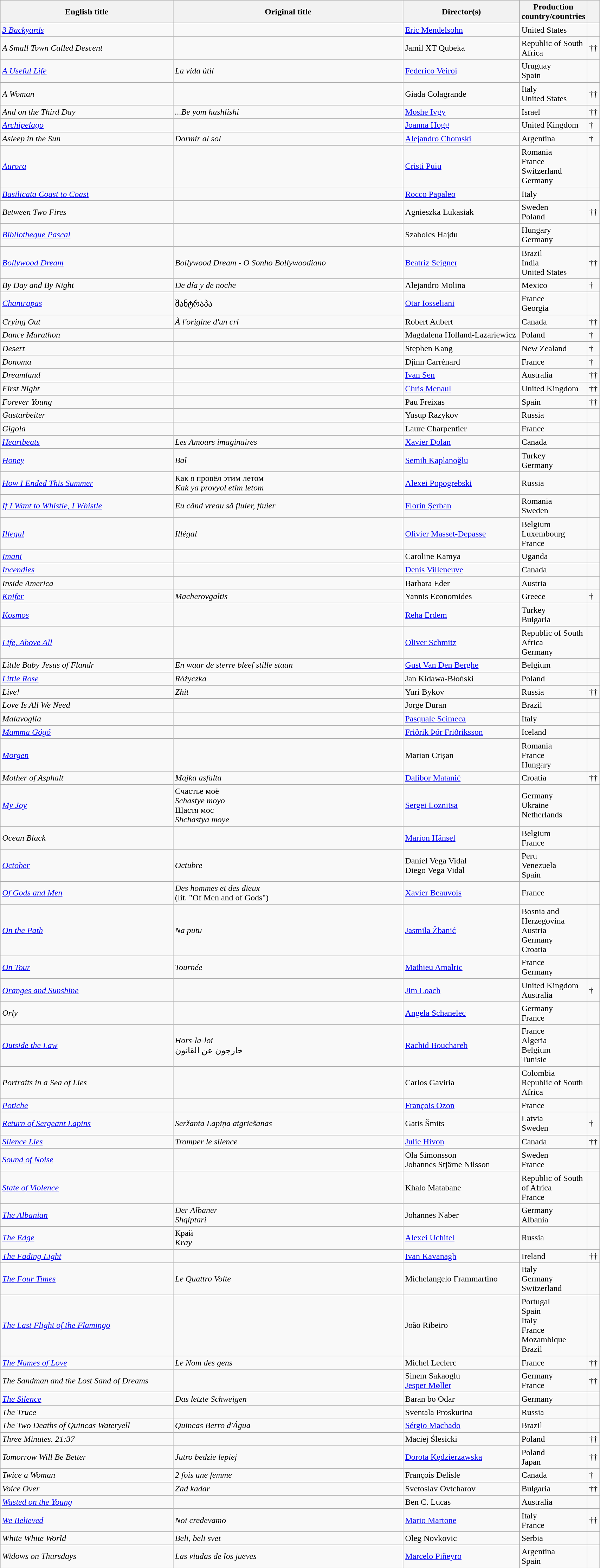<table class="sortable wikitable" width="90%" cellpadding="5">
<tr>
<th width="30%">English title</th>
<th width="40%">Original title</th>
<th width="20%">Director(s)</th>
<th width="10%">Production country/countries</th>
<th width="3%"></th>
</tr>
<tr>
<td><em><a href='#'>3 Backyards</a></em></td>
<td></td>
<td><a href='#'>Eric Mendelsohn</a></td>
<td>United States</td>
<td></td>
</tr>
<tr>
<td><em>A Small Town Called Descent</em></td>
<td></td>
<td>Jamil XT Qubeka</td>
<td>Republic of South Africa</td>
<td>††</td>
</tr>
<tr>
<td><em><a href='#'>A Useful Life</a></em></td>
<td><em>La vida útil</em></td>
<td><a href='#'>Federico Veiroj</a></td>
<td>Uruguay<br>Spain</td>
<td></td>
</tr>
<tr>
<td><em>A Woman</em></td>
<td></td>
<td>Giada Colagrande</td>
<td>Italy<br>United States</td>
<td>††</td>
</tr>
<tr>
<td><em>And on the Third Day</em></td>
<td><em>...Be yom hashlishi</em></td>
<td><a href='#'>Moshe Ivgy</a></td>
<td>Israel</td>
<td>††</td>
</tr>
<tr>
<td><em><a href='#'>Archipelago</a></em></td>
<td></td>
<td><a href='#'>Joanna Hogg</a></td>
<td>United Kingdom</td>
<td>†</td>
</tr>
<tr>
<td><em>Asleep in the Sun</em></td>
<td><em>Dormir al sol</em></td>
<td><a href='#'>Alejandro Chomski</a></td>
<td>Argentina</td>
<td>†</td>
</tr>
<tr>
<td><em><a href='#'>Aurora</a></em></td>
<td></td>
<td><a href='#'>Cristi Puiu</a></td>
<td>Romania<br>France<br>Switzerland<br>Germany</td>
<td></td>
</tr>
<tr>
<td><em><a href='#'>Basilicata Coast to Coast</a></em></td>
<td></td>
<td><a href='#'>Rocco Papaleo</a></td>
<td>Italy</td>
<td></td>
</tr>
<tr>
<td><em>Between Two Fires</em></td>
<td></td>
<td>Agnieszka Lukasiak</td>
<td>Sweden<br>Poland</td>
<td>††</td>
</tr>
<tr>
<td><em><a href='#'>Bibliotheque Pascal</a></em></td>
<td></td>
<td>Szabolcs Hajdu</td>
<td>Hungary<br>Germany</td>
<td></td>
</tr>
<tr>
<td><em><a href='#'>Bollywood Dream</a></em></td>
<td><em>Bollywood Dream - O Sonho Bollywoodiano</em></td>
<td><a href='#'>Beatriz Seigner</a></td>
<td>Brazil<br>India<br>United States</td>
<td>††</td>
</tr>
<tr>
<td><em>By Day and By Night</em></td>
<td><em>De día y de noche</em></td>
<td>Alejandro Molina</td>
<td>Mexico</td>
<td>†</td>
</tr>
<tr>
<td><em><a href='#'>Chantrapas</a></em></td>
<td>შანტრაპა</td>
<td><a href='#'>Otar Iosseliani</a></td>
<td>France<br>Georgia</td>
<td></td>
</tr>
<tr>
<td><em>Crying Out</em></td>
<td><em>À l'origine d'un cri</em></td>
<td>Robert Aubert</td>
<td>Canada</td>
<td>††</td>
</tr>
<tr>
<td><em>Dance Marathon</em></td>
<td></td>
<td>Magdalena Holland-Lazariewicz</td>
<td>Poland</td>
<td>†</td>
</tr>
<tr>
<td><em>Desert</em></td>
<td></td>
<td>Stephen Kang</td>
<td>New Zealand</td>
<td>†</td>
</tr>
<tr>
<td><em>Donoma</em></td>
<td></td>
<td>Djinn Carrénard</td>
<td>France</td>
<td>†</td>
</tr>
<tr>
<td><em>Dreamland</em></td>
<td></td>
<td><a href='#'>Ivan Sen</a></td>
<td>Australia</td>
<td>††</td>
</tr>
<tr>
<td><em>First Night</em></td>
<td></td>
<td><a href='#'>Chris Menaul</a></td>
<td>United Kingdom</td>
<td>††</td>
</tr>
<tr>
<td><em>Forever Young</em></td>
<td></td>
<td>Pau Freixas</td>
<td>Spain</td>
<td>††</td>
</tr>
<tr>
<td><em>Gastarbeiter</em></td>
<td></td>
<td>Yusup Razykov</td>
<td>Russia</td>
<td></td>
</tr>
<tr>
<td><em>Gigola</em></td>
<td></td>
<td>Laure Charpentier</td>
<td>France</td>
<td></td>
</tr>
<tr>
<td><em><a href='#'>Heartbeats</a></em></td>
<td><em>Les Amours imaginaires</em></td>
<td><a href='#'>Xavier Dolan</a></td>
<td>Canada</td>
<td></td>
</tr>
<tr>
<td><em><a href='#'>Honey</a></em></td>
<td><em>Bal</em></td>
<td><a href='#'>Semih Kaplanoğlu</a></td>
<td>Turkey<br>Germany</td>
<td></td>
</tr>
<tr>
<td><em><a href='#'>How I Ended This Summer</a></em></td>
<td>Как я провёл этим летом<br><em>Kak ya provyol etim letom</em></td>
<td><a href='#'>Alexei Popogrebski</a></td>
<td>Russia</td>
<td></td>
</tr>
<tr>
<td><em><a href='#'>If I Want to Whistle, I Whistle</a></em></td>
<td><em>Eu când vreau să fluier, fluier</em></td>
<td><a href='#'>Florin Șerban</a></td>
<td>Romania<br>Sweden</td>
<td></td>
</tr>
<tr>
<td><em><a href='#'>Illegal</a></em></td>
<td><em>Illégal</em></td>
<td><a href='#'>Olivier Masset-Depasse</a></td>
<td>Belgium<br>Luxembourg<br>France</td>
<td></td>
</tr>
<tr>
<td><em><a href='#'>Imani</a></em></td>
<td></td>
<td>Caroline Kamya</td>
<td>Uganda</td>
<td></td>
</tr>
<tr>
<td><em><a href='#'>Incendies</a></em></td>
<td></td>
<td><a href='#'>Denis Villeneuve</a></td>
<td>Canada</td>
<td></td>
</tr>
<tr>
<td><em>Inside America</em></td>
<td></td>
<td>Barbara Eder</td>
<td>Austria</td>
<td></td>
</tr>
<tr>
<td><em><a href='#'>Knifer</a></em></td>
<td><em>Macherovgaltis</em></td>
<td>Yannis Economides</td>
<td>Greece</td>
<td>†</td>
</tr>
<tr>
<td><em><a href='#'>Kosmos</a></em></td>
<td></td>
<td><a href='#'>Reha Erdem</a></td>
<td>Turkey<br>Bulgaria</td>
<td></td>
</tr>
<tr>
<td><em><a href='#'>Life, Above All</a></em></td>
<td></td>
<td><a href='#'>Oliver Schmitz</a></td>
<td>Republic of South Africa<br>Germany</td>
<td></td>
</tr>
<tr>
<td><em>Little Baby Jesus of Flandr</em></td>
<td><em>En waar de sterre bleef stille staan</em></td>
<td><a href='#'>Gust Van Den Berghe</a></td>
<td>Belgium</td>
<td></td>
</tr>
<tr>
<td><em><a href='#'>Little Rose</a></em></td>
<td><em>Różyczka</em></td>
<td>Jan Kidawa-Błoński</td>
<td>Poland</td>
<td></td>
</tr>
<tr>
<td><em>Live!</em></td>
<td><em>Zhit</em></td>
<td>Yuri Bykov</td>
<td>Russia</td>
<td>††</td>
</tr>
<tr>
<td><em>Love Is All We Need</em></td>
<td></td>
<td>Jorge Duran</td>
<td>Brazil</td>
<td></td>
</tr>
<tr>
<td><em>Malavoglia</em></td>
<td></td>
<td><a href='#'>Pasquale Scimeca</a></td>
<td>Italy</td>
<td></td>
</tr>
<tr>
<td><em><a href='#'>Mamma Gógó</a></em></td>
<td></td>
<td><a href='#'>Friðrik Þór Friðriksson</a></td>
<td>Iceland</td>
<td></td>
</tr>
<tr>
<td><em><a href='#'>Morgen</a></em></td>
<td></td>
<td>Marian Crișan</td>
<td>Romania<br>France<br>Hungary</td>
<td></td>
</tr>
<tr>
<td><em>Mother of Asphalt</em></td>
<td><em>Majka asfalta</em></td>
<td><a href='#'>Dalibor Matanić</a></td>
<td>Croatia</td>
<td>††</td>
</tr>
<tr>
<td><em><a href='#'>My Joy</a></em></td>
<td>Счастье моё<br><em>Schastye moyo</em><br>Щастя моє<br><em>Shchastya moye</em></td>
<td><a href='#'>Sergei Loznitsa</a></td>
<td>Germany<br>Ukraine<br>Netherlands</td>
<td></td>
</tr>
<tr>
<td><em>Ocean Black</em></td>
<td></td>
<td><a href='#'>Marion Hänsel</a></td>
<td>Belgium<br>France</td>
<td></td>
</tr>
<tr>
<td><em><a href='#'>October</a></em></td>
<td><em>Octubre</em></td>
<td>Daniel Vega Vidal<br>Diego Vega Vidal</td>
<td>Peru<br>Venezuela<br>Spain</td>
<td></td>
</tr>
<tr>
<td><em><a href='#'>Of Gods and Men</a></em></td>
<td><em>Des hommes et des dieux</em><br>(lit. "Of Men and of Gods")</td>
<td><a href='#'>Xavier Beauvois</a></td>
<td>France</td>
<td></td>
</tr>
<tr>
<td><em><a href='#'>On the Path</a></em></td>
<td><em>Na putu</em></td>
<td><a href='#'>Jasmila Žbanić</a></td>
<td>Bosnia and Herzegovina<br>Austria<br>Germany<br>Croatia</td>
<td></td>
</tr>
<tr>
<td><em><a href='#'>On Tour</a></em></td>
<td><em>Tournée</em></td>
<td><a href='#'>Mathieu Amalric</a></td>
<td>France<br>Germany</td>
<td></td>
</tr>
<tr>
<td><em><a href='#'>Oranges and Sunshine</a></em></td>
<td></td>
<td><a href='#'>Jim Loach</a></td>
<td>United Kingdom<br>Australia</td>
<td>†</td>
</tr>
<tr>
<td><em>Orly</em></td>
<td></td>
<td><a href='#'>Angela Schanelec</a></td>
<td>Germany<br>France</td>
<td></td>
</tr>
<tr>
<td><em><a href='#'>Outside the Law</a></em></td>
<td><em>Hors-la-loi</em><br>خارجون عن القانون</td>
<td><a href='#'>Rachid Bouchareb</a></td>
<td>France<br>Algeria<br>Belgium<br>Tunisie</td>
<td></td>
</tr>
<tr>
<td><em>Portraits in a Sea of Lies</em></td>
<td></td>
<td>Carlos Gaviria</td>
<td>Colombia<br>Republic of South Africa</td>
<td></td>
</tr>
<tr>
<td><em><a href='#'>Potiche</a></em></td>
<td></td>
<td><a href='#'>François Ozon</a></td>
<td>France</td>
<td></td>
</tr>
<tr>
<td><em><a href='#'>Return of Sergeant Lapins</a></em></td>
<td><em>Seržanta Lapiņa atgriešanās</em></td>
<td>Gatis Šmits</td>
<td>Latvia<br>Sweden</td>
<td>†</td>
</tr>
<tr>
<td><em><a href='#'>Silence Lies</a></em></td>
<td><em>Tromper le silence</em></td>
<td><a href='#'>Julie Hivon</a></td>
<td>Canada</td>
<td>††</td>
</tr>
<tr>
<td><em><a href='#'>Sound of Noise</a></em></td>
<td></td>
<td>Ola Simonsson<br>Johannes Stjärne Nilsson</td>
<td>Sweden<br>France</td>
<td></td>
</tr>
<tr>
<td><em><a href='#'>State of Violence</a></em></td>
<td></td>
<td>Khalo Matabane</td>
<td>Republic of South of Africa<br>France</td>
<td></td>
</tr>
<tr>
<td><em><a href='#'>The Albanian</a></em></td>
<td><em>Der Albaner</em><br><em>Shqiptari</em></td>
<td>Johannes Naber</td>
<td>Germany<br>Albania</td>
<td></td>
</tr>
<tr>
<td><em><a href='#'>The Edge</a></em></td>
<td>Край<br><em>Kray</em></td>
<td><a href='#'>Alexei Uchitel</a></td>
<td>Russia</td>
<td></td>
</tr>
<tr>
<td><em><a href='#'>The Fading Light</a></em></td>
<td></td>
<td><a href='#'>Ivan Kavanagh</a></td>
<td>Ireland</td>
<td>††</td>
</tr>
<tr>
<td><em><a href='#'>The Four Times</a></em></td>
<td><em>Le Quattro Volte</em></td>
<td>Michelangelo Frammartino</td>
<td>Italy<br>Germany<br>Switzerland</td>
<td></td>
</tr>
<tr>
<td><em><a href='#'>The Last Flight of the Flamingo</a></em></td>
<td></td>
<td>João Ribeiro</td>
<td>Portugal<br>Spain<br>Italy<br>France<br>Mozambique<br>Brazil</td>
<td></td>
</tr>
<tr>
<td><em><a href='#'>The Names of Love</a></em></td>
<td><em>Le Nom des gens</em></td>
<td>Michel Leclerc</td>
<td>France</td>
<td>††</td>
</tr>
<tr>
<td><em>The Sandman and the Lost Sand of Dreams</em></td>
<td></td>
<td>Sinem Sakaoglu<br><a href='#'>Jesper Møller</a></td>
<td>Germany<br>France</td>
<td>††</td>
</tr>
<tr>
<td><em><a href='#'>The Silence</a></em></td>
<td><em>Das letzte Schweigen</em></td>
<td>Baran bo Odar</td>
<td>Germany</td>
<td></td>
</tr>
<tr>
<td><em>The Truce</em></td>
<td></td>
<td>Sventala Proskurina</td>
<td>Russia</td>
<td></td>
</tr>
<tr>
<td><em>The Two Deaths of Quincas Wateryell</em></td>
<td><em>Quincas Berro d'Água</em></td>
<td><a href='#'>Sérgio Machado</a></td>
<td>Brazil</td>
<td></td>
</tr>
<tr>
<td><em>Three Minutes. 21:37</em></td>
<td></td>
<td>Maciej Ślesicki</td>
<td>Poland</td>
<td>††</td>
</tr>
<tr>
<td><em>Tomorrow Will Be Better</em></td>
<td><em>Jutro bedzie lepiej</em></td>
<td><a href='#'>Dorota Kędzierzawska</a></td>
<td>Poland<br>Japan</td>
<td>††</td>
</tr>
<tr>
<td><em>Twice a Woman</em></td>
<td><em>2 fois une femme</em></td>
<td>François Delisle</td>
<td>Canada</td>
<td>†</td>
</tr>
<tr>
<td><em>Voice Over</em></td>
<td><em>Zad kadar</em></td>
<td>Svetoslav Ovtcharov</td>
<td>Bulgaria</td>
<td>††</td>
</tr>
<tr>
<td><em><a href='#'>Wasted on the Young</a></em></td>
<td></td>
<td>Ben C. Lucas</td>
<td>Australia</td>
<td></td>
</tr>
<tr>
<td><em><a href='#'>We Believed</a></em></td>
<td><em>Noi credevamo</em></td>
<td><a href='#'>Mario Martone</a></td>
<td>Italy<br>France</td>
<td>††</td>
</tr>
<tr>
<td><em>White White World</em></td>
<td><em>Beli, beli svet</em></td>
<td>Oleg Novkovic</td>
<td>Serbia</td>
<td></td>
</tr>
<tr>
<td><em>Widows on Thursdays</em></td>
<td><em>Las viudas de los jueves</em></td>
<td><a href='#'>Marcelo Piñeyro</a></td>
<td>Argentina<br>Spain</td>
<td></td>
</tr>
</table>
